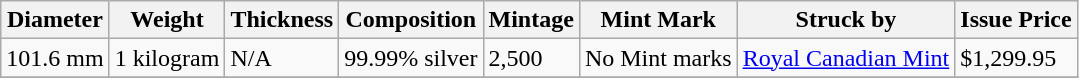<table class="wikitable">
<tr>
<th>Diameter</th>
<th>Weight</th>
<th>Thickness</th>
<th>Composition</th>
<th>Mintage</th>
<th>Mint Mark</th>
<th>Struck by</th>
<th>Issue Price</th>
</tr>
<tr>
<td>101.6 mm</td>
<td>1 kilogram</td>
<td>N/A</td>
<td>99.99% silver</td>
<td>2,500</td>
<td>No Mint marks</td>
<td><a href='#'>Royal Canadian Mint</a></td>
<td>$1,299.95</td>
</tr>
<tr>
</tr>
</table>
